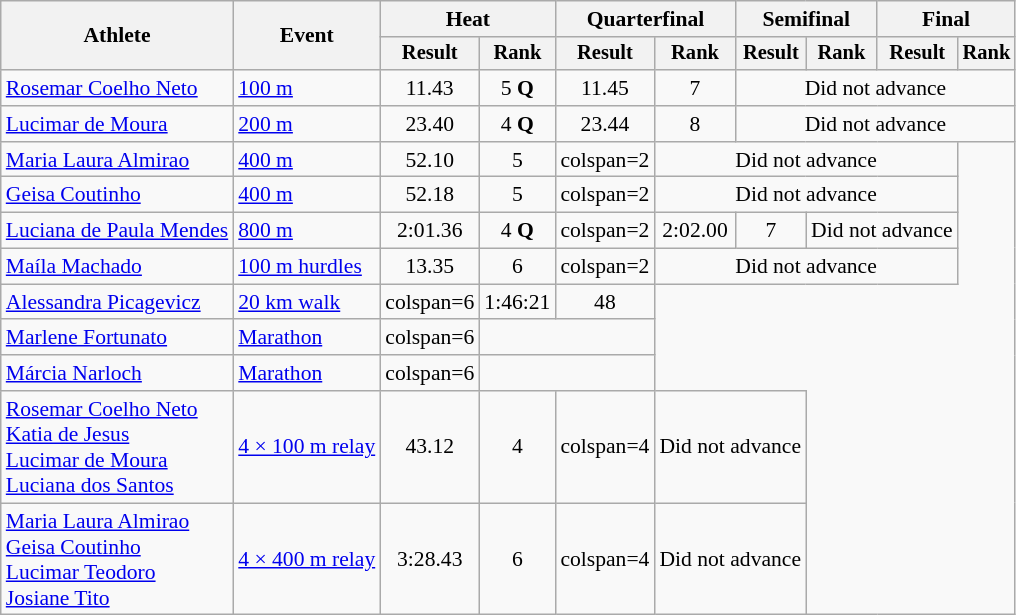<table class=wikitable style="font-size:90%">
<tr>
<th rowspan="2">Athlete</th>
<th rowspan="2">Event</th>
<th colspan="2">Heat</th>
<th colspan="2">Quarterfinal</th>
<th colspan="2">Semifinal</th>
<th colspan="2">Final</th>
</tr>
<tr style="font-size:95%">
<th>Result</th>
<th>Rank</th>
<th>Result</th>
<th>Rank</th>
<th>Result</th>
<th>Rank</th>
<th>Result</th>
<th>Rank</th>
</tr>
<tr align=center>
<td align=left><a href='#'>Rosemar Coelho Neto</a></td>
<td align=left><a href='#'>100 m</a></td>
<td>11.43</td>
<td>5 <strong>Q</strong></td>
<td>11.45</td>
<td>7</td>
<td colspan=4>Did not advance</td>
</tr>
<tr align=center>
<td align=left><a href='#'>Lucimar de Moura</a></td>
<td align=left><a href='#'>200 m</a></td>
<td>23.40</td>
<td>4 <strong>Q</strong></td>
<td>23.44</td>
<td>8</td>
<td colspan=4>Did not advance</td>
</tr>
<tr align=center>
<td align=left><a href='#'>Maria Laura Almirao</a></td>
<td align=left><a href='#'>400 m</a></td>
<td>52.10</td>
<td>5</td>
<td>colspan=2 </td>
<td colspan=4>Did not advance</td>
</tr>
<tr align=center>
<td align=left><a href='#'>Geisa Coutinho</a></td>
<td align=left><a href='#'>400 m</a></td>
<td>52.18</td>
<td>5</td>
<td>colspan=2 </td>
<td colspan=4>Did not advance</td>
</tr>
<tr align=center>
<td align=left><a href='#'>Luciana de Paula Mendes</a></td>
<td align=left><a href='#'>800 m</a></td>
<td>2:01.36</td>
<td>4 <strong>Q</strong></td>
<td>colspan=2 </td>
<td>2:02.00</td>
<td>7</td>
<td colspan=2>Did not advance</td>
</tr>
<tr align=center>
<td align=left><a href='#'>Maíla Machado</a></td>
<td align=left><a href='#'>100 m hurdles</a></td>
<td>13.35</td>
<td>6</td>
<td>colspan=2 </td>
<td colspan=4>Did not advance</td>
</tr>
<tr align=center>
<td align=left><a href='#'>Alessandra Picagevicz</a></td>
<td align=left><a href='#'>20 km walk</a></td>
<td>colspan=6 </td>
<td>1:46:21</td>
<td>48</td>
</tr>
<tr align=center>
<td align=left><a href='#'>Marlene Fortunato</a></td>
<td align=left><a href='#'>Marathon</a></td>
<td>colspan=6 </td>
<td colspan=2></td>
</tr>
<tr align=center>
<td align=left><a href='#'>Márcia Narloch</a></td>
<td align=left><a href='#'>Marathon</a></td>
<td>colspan=6 </td>
<td colspan=2></td>
</tr>
<tr align=center>
<td align=left><a href='#'>Rosemar Coelho Neto</a><br><a href='#'>Katia de Jesus</a><br><a href='#'>Lucimar de Moura</a><br><a href='#'>Luciana dos Santos</a></td>
<td align=left><a href='#'>4 × 100 m relay</a></td>
<td>43.12</td>
<td>4</td>
<td>colspan=4 </td>
<td colspan=2>Did not advance</td>
</tr>
<tr align=center>
<td align=left><a href='#'>Maria Laura Almirao</a><br><a href='#'>Geisa Coutinho</a><br><a href='#'>Lucimar Teodoro</a><br><a href='#'>Josiane Tito</a></td>
<td align=left><a href='#'>4 × 400 m relay</a></td>
<td>3:28.43</td>
<td>6</td>
<td>colspan=4 </td>
<td colspan=2>Did not advance</td>
</tr>
</table>
